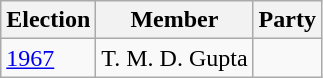<table class="wikitable sortable">
<tr>
<th>Election</th>
<th>Member</th>
<th colspan=2>Party</th>
</tr>
<tr>
<td><a href='#'>1967</a></td>
<td>T. M. D. Gupta</td>
<td></td>
</tr>
</table>
